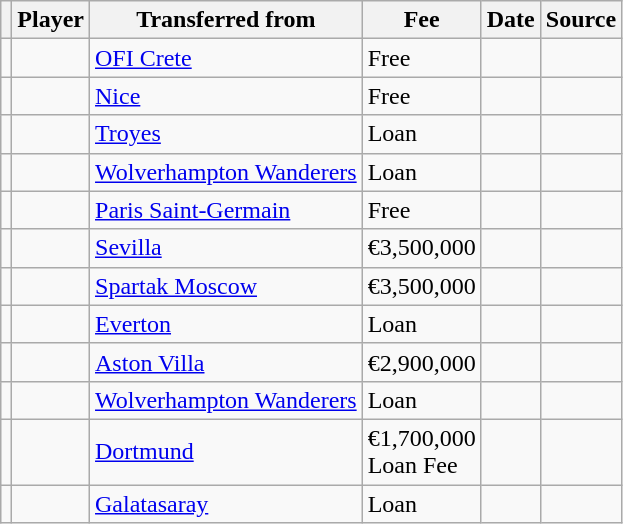<table class="wikitable plainrowheaders sortable">
<tr>
<th></th>
<th scope="col">Player</th>
<th>Transferred from</th>
<th style="width: 65px;">Fee</th>
<th scope="col">Date</th>
<th scope="col">Source</th>
</tr>
<tr>
<td align=center></td>
<td></td>
<td> <a href='#'>OFI Crete</a></td>
<td>Free</td>
<td></td>
<td></td>
</tr>
<tr>
<td align=center></td>
<td></td>
<td> <a href='#'>Nice</a></td>
<td>Free</td>
<td></td>
<td></td>
</tr>
<tr>
<td align=center></td>
<td></td>
<td> <a href='#'>Troyes</a></td>
<td>Loan</td>
<td></td>
<td></td>
</tr>
<tr>
<td align="center"></td>
<td></td>
<td> <a href='#'>Wolverhampton Wanderers</a></td>
<td>Loan</td>
<td></td>
<td></td>
</tr>
<tr>
<td align="center"></td>
<td></td>
<td> <a href='#'>Paris Saint-Germain</a></td>
<td>Free</td>
<td></td>
<td></td>
</tr>
<tr>
<td align="center"></td>
<td></td>
<td> <a href='#'>Sevilla</a></td>
<td>€3,500,000</td>
<td></td>
<td></td>
</tr>
<tr>
<td align="center"></td>
<td></td>
<td> <a href='#'>Spartak Moscow</a></td>
<td>€3,500,000</td>
<td></td>
<td></td>
</tr>
<tr>
<td align="center"></td>
<td></td>
<td> <a href='#'>Everton</a></td>
<td>Loan</td>
<td></td>
<td></td>
</tr>
<tr>
<td align="center"></td>
<td></td>
<td> <a href='#'>Aston Villa</a></td>
<td>€2,900,000</td>
<td></td>
<td></td>
</tr>
<tr>
<td align="center"></td>
<td></td>
<td> <a href='#'>Wolverhampton Wanderers</a></td>
<td>Loan</td>
<td></td>
<td></td>
</tr>
<tr>
<td align="center"></td>
<td></td>
<td> <a href='#'>Dortmund</a></td>
<td>€1,700,000 Loan Fee</td>
<td></td>
<td></td>
</tr>
<tr>
<td align="center"></td>
<td></td>
<td> <a href='#'>Galatasaray</a></td>
<td>Loan</td>
<td></td>
<td></td>
</tr>
</table>
